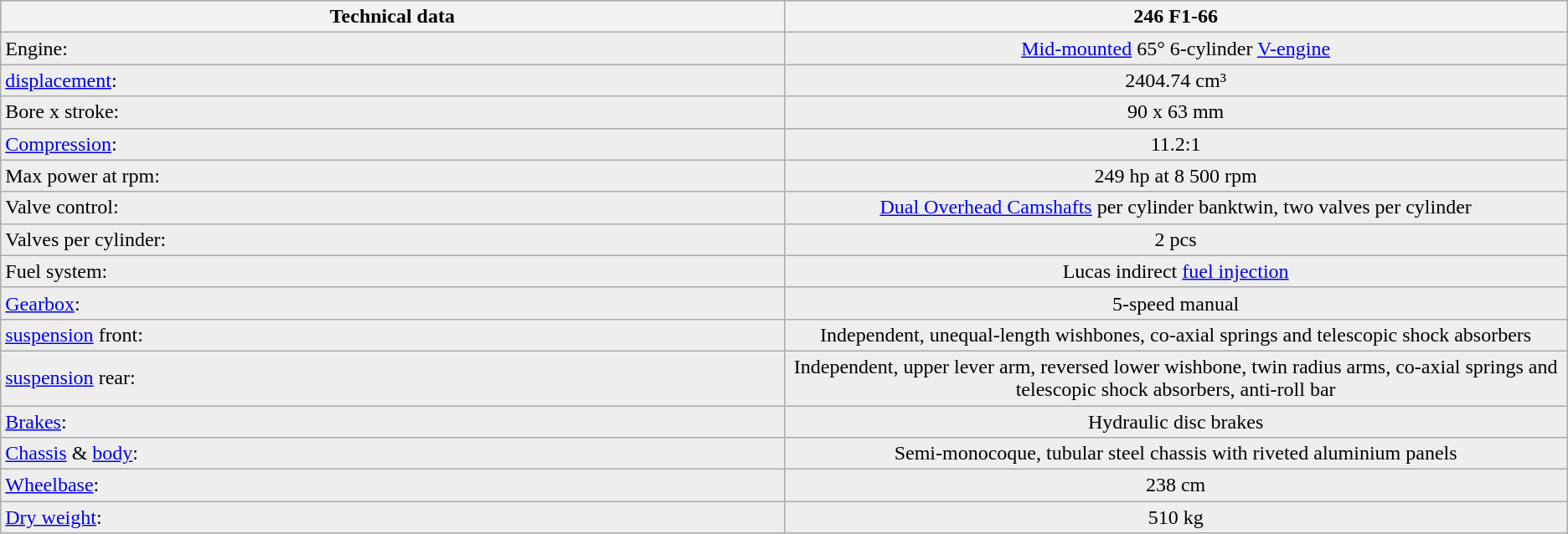<table class="prettytable">
<tr ---- bgcolor="#DDDDDD">
<th width="25%">Technical data</th>
<th width="25%">246 F1-66</th>
</tr>
<tr ---- bgcolor="#EEEEEE">
<td>Engine: </td>
<td align="center"><a href='#'>Mid-mounted</a> 65° 6-cylinder <a href='#'>V-engine</a></td>
</tr>
<tr ---- bgcolor="#EEEEEE">
<td><a href='#'>displacement</a>: </td>
<td align="center">2404.74 cm³</td>
</tr>
<tr ---- bgcolor="#EEEEEE">
<td>Bore x stroke: </td>
<td align="center">90 x 63 mm</td>
</tr>
<tr ---- bgcolor="#EEEEEE">
<td><a href='#'>Compression</a>: </td>
<td align="center">11.2:1</td>
</tr>
<tr ---- bgcolor="#EEEEEE">
<td>Max power at rpm: </td>
<td align="center">249 hp at 8 500 rpm</td>
</tr>
<tr ---- bgcolor="#EEEEEE">
<td>Valve control: </td>
<td align="center"><a href='#'>Dual Overhead Camshafts</a> per cylinder banktwin, two valves per cylinder</td>
</tr>
<tr ---- bgcolor="#EEEEEE">
<td>Valves per cylinder: </td>
<td align="center">2 pcs</td>
</tr>
<tr ---- bgcolor="#EEEEEE">
<td>Fuel system: </td>
<td align="center">Lucas indirect <a href='#'>fuel injection</a></td>
</tr>
<tr ---- bgcolor="#EEEEEE">
<td><a href='#'>Gearbox</a>: </td>
<td align="center">5-speed manual</td>
</tr>
<tr ---- bgcolor="#EEEEEE">
<td><a href='#'>suspension</a> front: </td>
<td align="center">Independent, unequal-length wishbones, co-axial springs and telescopic shock absorbers</td>
</tr>
<tr ---- bgcolor="#EEEEEE">
<td><a href='#'>suspension</a> rear: </td>
<td align="center">Independent, upper lever arm, reversed lower wishbone, twin radius arms, co-axial springs and telescopic shock absorbers, anti-roll bar</td>
</tr>
<tr ---- bgcolor="#EEEEEE">
<td><a href='#'>Brakes</a>: </td>
<td align="center">Hydraulic disc brakes</td>
</tr>
<tr ---- bgcolor="#EEEEEE">
<td><a href='#'>Chassis</a> & <a href='#'>body</a>: </td>
<td align="center">Semi-monocoque, tubular steel chassis with riveted aluminium panels</td>
</tr>
<tr ---- bgcolor="#EEEEEE">
<td><a href='#'>Wheelbase</a>: </td>
<td align="center">238 cm</td>
</tr>
<tr ---- bgcolor="#EEEEEE">
<td><a href='#'>Dry weight</a>: </td>
<td align="center">510 kg</td>
</tr>
</table>
